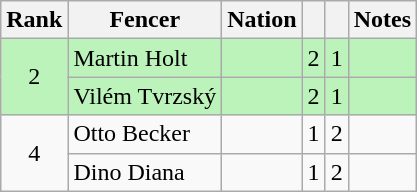<table class="wikitable sortable" style="text-align:center">
<tr>
<th>Rank</th>
<th>Fencer</th>
<th>Nation</th>
<th></th>
<th></th>
<th>Notes</th>
</tr>
<tr bgcolor=bbf3bb>
<td rowspan=2>2</td>
<td align=left>Martin Holt</td>
<td align=left></td>
<td>2</td>
<td>1</td>
<td></td>
</tr>
<tr bgcolor=bbf3bb>
<td align=left>Vilém Tvrzský</td>
<td align=left></td>
<td>2</td>
<td>1</td>
<td></td>
</tr>
<tr>
<td rowspan=2>4</td>
<td align=left>Otto Becker</td>
<td align=left></td>
<td>1</td>
<td>2</td>
<td></td>
</tr>
<tr>
<td align=left>Dino Diana</td>
<td align=left></td>
<td>1</td>
<td>2</td>
<td></td>
</tr>
</table>
